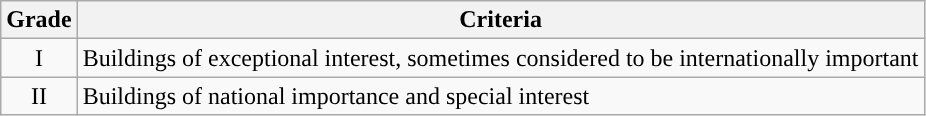<table class="wikitable">
<tr>
<th>Grade</th>
<th>Criteria</th>
</tr>
<tr>
<td align="center" >I</td>
<td>Buildings of exceptional interest, sometimes considered to be internationally important</td>
</tr>
<tr>
<td align="center" >II</td>
<td>Buildings of national importance and special interest</td>
</tr>
</table>
